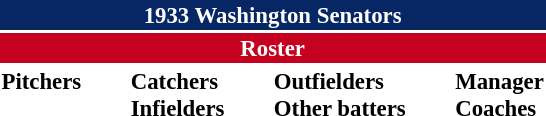<table class="toccolours" style="font-size: 95%;">
<tr>
<th colspan="10" style="background-color: #072764; color: white; text-align: center;">1933 Washington Senators</th>
</tr>
<tr>
<td colspan="10" style="background-color: #c6011f; color: white; text-align: center;"><strong>Roster</strong></td>
</tr>
<tr>
<td valign="top"><strong>Pitchers</strong><br>












</td>
<td width="25px"></td>
<td valign="top"><strong>Catchers</strong><br>


<strong>Infielders</strong>






</td>
<td width="25px"></td>
<td valign="top"><strong>Outfielders</strong><br>




<strong>Other batters</strong>
</td>
<td width="25px"></td>
<td valign="top"><strong>Manager</strong><br>
<strong>Coaches</strong>

</td>
</tr>
<tr>
</tr>
</table>
